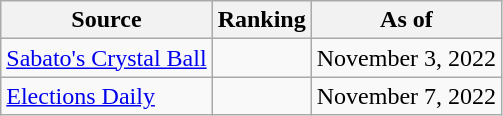<table class="wikitable" style="text-align:center">
<tr>
<th>Source</th>
<th>Ranking</th>
<th>As of</th>
</tr>
<tr>
<td align=left><a href='#'>Sabato's Crystal Ball</a></td>
<td></td>
<td>November 3, 2022</td>
</tr>
<tr>
<td align="left"><a href='#'>Elections Daily</a></td>
<td></td>
<td>November 7, 2022</td>
</tr>
</table>
